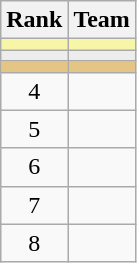<table class=wikitable style="text-align:center;">
<tr>
<th>Rank</th>
<th>Team</th>
</tr>
<tr bgcolor=#F7F6A8>
<td></td>
<td align=left></td>
</tr>
<tr bgcolor=#EDEDED>
<td></td>
<td align=left></td>
</tr>
<tr bgcolor=#E5C585>
<td></td>
<td align=left></td>
</tr>
<tr>
<td>4</td>
<td align=left></td>
</tr>
<tr>
<td>5</td>
<td align=left></td>
</tr>
<tr>
<td>6</td>
<td align=left></td>
</tr>
<tr>
<td>7</td>
<td align=left></td>
</tr>
<tr>
<td>8</td>
<td align=left></td>
</tr>
</table>
